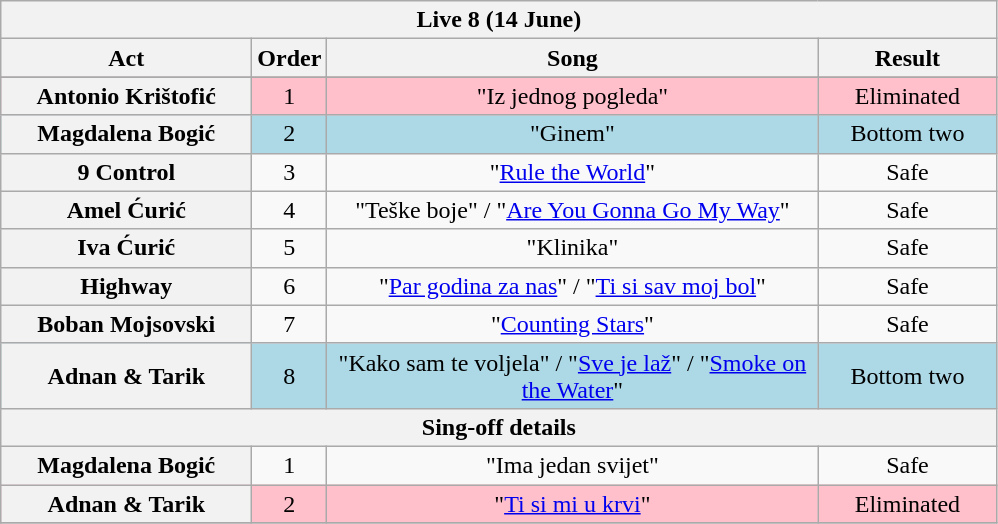<table class="wikitable plainrowheaders" style="text-align:center;">
<tr>
<th colspan="4">Live 8 (14 June)</th>
</tr>
<tr>
<th scope="col" style="width:10em;">Act</th>
<th scope="col">Order</th>
<th scope="col" style="width:20em;">Song</th>
<th scope="col" style="width:7em;">Result</th>
</tr>
<tr>
</tr>
<tr style="background:pink;">
<th scope="row">Antonio Krištofić</th>
<td>1</td>
<td>"Iz jednog pogleda"</td>
<td>Eliminated</td>
</tr>
<tr style="background:lightblue;">
<th scope="row">Magdalena Bogić</th>
<td>2</td>
<td>"Ginem"</td>
<td>Bottom two</td>
</tr>
<tr>
<th scope="row">9 Control</th>
<td>3</td>
<td>"<a href='#'>Rule the World</a>"</td>
<td>Safe</td>
</tr>
<tr>
<th scope="row">Amel Ćurić</th>
<td>4</td>
<td>"Teške boje" / "<a href='#'>Are You Gonna Go My Way</a>"</td>
<td>Safe</td>
</tr>
<tr>
<th scope="row">Iva Ćurić</th>
<td>5</td>
<td>"Klinika"</td>
<td>Safe</td>
</tr>
<tr>
<th scope="row">Highway</th>
<td>6</td>
<td>"<a href='#'>Par godina za nas</a>" / "<a href='#'>Ti si sav moj bol</a>"</td>
<td>Safe</td>
</tr>
<tr>
<th scope="row">Boban Mojsovski</th>
<td>7</td>
<td>"<a href='#'>Counting Stars</a>"</td>
<td>Safe</td>
</tr>
<tr style="background:lightblue;">
<th scope="row">Adnan & Tarik</th>
<td>8</td>
<td>"Kako sam te voljela" / "<a href='#'>Sve je laž</a>" / "<a href='#'>Smoke on the Water</a>"</td>
<td>Bottom two</td>
</tr>
<tr>
<th colspan="4">Sing-off details</th>
</tr>
<tr>
<th scope="row">Magdalena Bogić</th>
<td>1</td>
<td>"Ima jedan svijet"</td>
<td>Safe</td>
</tr>
<tr style="background:pink;">
<th scope="row">Adnan & Tarik</th>
<td>2</td>
<td>"<a href='#'>Ti si mi u krvi</a>"</td>
<td>Eliminated</td>
</tr>
<tr>
</tr>
</table>
